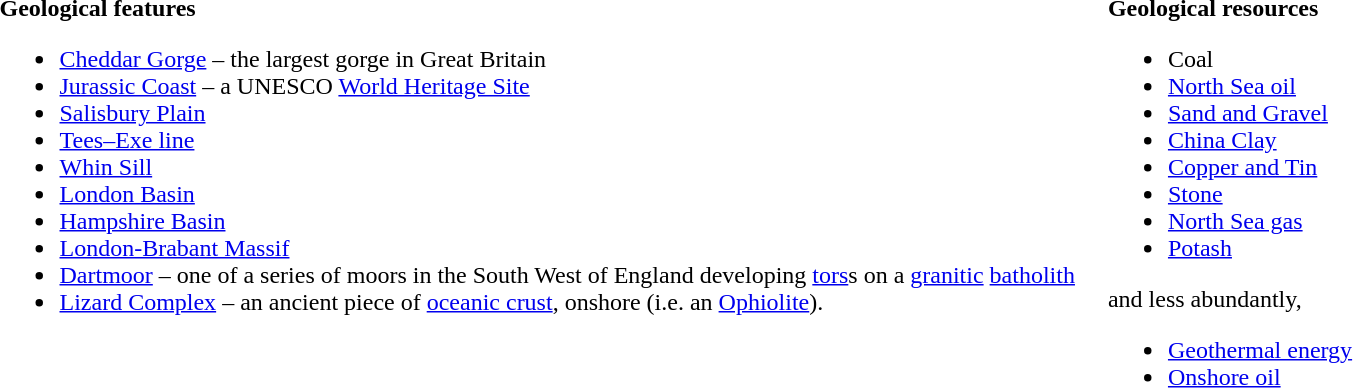<table>
<tr>
<td valign="top"><br><strong>Geological features</strong><ul><li><a href='#'>Cheddar Gorge</a> – the largest gorge in Great Britain</li><li><a href='#'>Jurassic Coast</a> – a UNESCO <a href='#'>World Heritage Site</a></li><li><a href='#'>Salisbury Plain</a></li><li><a href='#'>Tees–Exe line</a></li><li><a href='#'>Whin Sill</a></li><li><a href='#'>London Basin</a></li><li><a href='#'>Hampshire Basin</a></li><li><a href='#'>London-Brabant Massif</a></li><li><a href='#'>Dartmoor</a> – one of a series of moors in the South West of England developing <a href='#'>tors</a>s on a <a href='#'>granitic</a> <a href='#'>batholith</a></li><li><a href='#'>Lizard Complex</a> – an ancient piece of <a href='#'>oceanic crust</a>, onshore (i.e. an <a href='#'>Ophiolite</a>).</li></ul></td>
<td valign="top"></td>
<td width=10pt></td>
<td><br><strong>Geological resources</strong><ul><li>Coal</li><li><a href='#'>North Sea oil</a></li><li><a href='#'>Sand and Gravel</a></li><li><a href='#'>China Clay</a></li><li><a href='#'>Copper and Tin</a></li><li><a href='#'>Stone</a></li><li><a href='#'>North Sea gas</a></li><li><a href='#'>Potash</a></li></ul>and less abundantly,<ul><li><a href='#'>Geothermal energy</a></li><li><a href='#'>Onshore oil</a></li></ul></td>
</tr>
</table>
